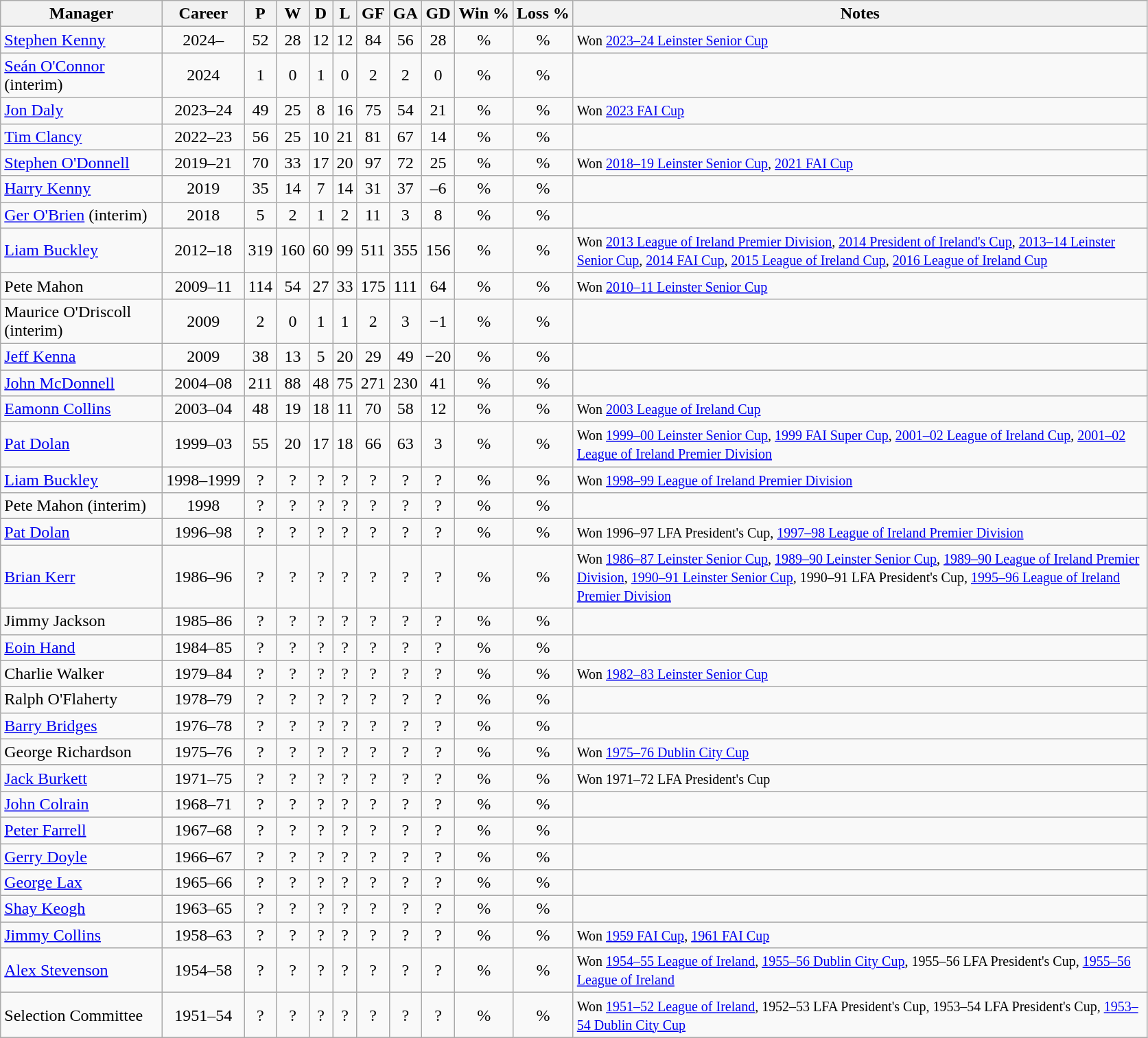<table class="wikitable sortable" style="text-align:center;">
<tr>
<th>Manager</th>
<th>Career</th>
<th>P</th>
<th>W</th>
<th>D</th>
<th>L</th>
<th>GF</th>
<th>GA</th>
<th>GD</th>
<th>Win %</th>
<th>Loss %</th>
<th scope="col" width="550px">Notes</th>
</tr>
<tr>
<td style="text-align: left;width:150px;"><a href='#'>Stephen Kenny</a></td>
<td>2024–</td>
<td>52</td>
<td>28</td>
<td>12</td>
<td>12</td>
<td>84</td>
<td>56</td>
<td>28</td>
<td>%</td>
<td>%</td>
<td style="text-align: left;"><small>Won <a href='#'>2023–24 Leinster Senior Cup</a></small></td>
</tr>
<tr>
<td style="text-align: left;width:150px;"><a href='#'>Seán O'Connor</a> (interim)</td>
<td>2024</td>
<td>1</td>
<td>0</td>
<td>1</td>
<td>0</td>
<td>2</td>
<td>2</td>
<td>0</td>
<td>%</td>
<td>%</td>
<td style="text-align: left;"></td>
</tr>
<tr>
<td style="text-align: left;width:150px;"><a href='#'>Jon Daly</a></td>
<td>2023–24</td>
<td>49</td>
<td>25</td>
<td>8</td>
<td>16</td>
<td>75</td>
<td>54</td>
<td>21</td>
<td>%</td>
<td>%</td>
<td style="text-align: left;"><small>Won <a href='#'>2023 FAI Cup</a></small></td>
</tr>
<tr>
<td style="text-align: left;width:150px;"><a href='#'>Tim Clancy</a></td>
<td>2022–23</td>
<td>56</td>
<td>25</td>
<td>10</td>
<td>21</td>
<td>81</td>
<td>67</td>
<td>14</td>
<td>%</td>
<td>%</td>
<td style="text-align: left;"></td>
</tr>
<tr>
<td style="text-align: left;width:150px;"><a href='#'>Stephen O'Donnell</a></td>
<td>2019–21</td>
<td>70</td>
<td>33</td>
<td>17</td>
<td>20</td>
<td>97</td>
<td>72</td>
<td>25</td>
<td>%</td>
<td>%</td>
<td style="text-align: left;"><small>Won <a href='#'>2018–19 Leinster Senior Cup</a>, <a href='#'>2021 FAI Cup</a></small></td>
</tr>
<tr>
<td style="text-align: left;width:150px;"><a href='#'>Harry Kenny</a></td>
<td>2019</td>
<td>35</td>
<td>14</td>
<td>7</td>
<td>14</td>
<td>31</td>
<td>37</td>
<td>–6</td>
<td>%</td>
<td>%</td>
<td style="text-align: left;"></td>
</tr>
<tr>
<td style="text-align: left;width:150px;"><a href='#'>Ger O'Brien</a> (interim)</td>
<td>2018</td>
<td>5</td>
<td>2</td>
<td>1</td>
<td>2</td>
<td>11</td>
<td>3</td>
<td>8</td>
<td>%</td>
<td>%</td>
<td style="text-align: left;"></td>
</tr>
<tr>
<td style="text-align: left;width:150px;"><a href='#'>Liam Buckley</a></td>
<td>2012–18</td>
<td>319</td>
<td>160</td>
<td>60</td>
<td>99</td>
<td>511</td>
<td>355</td>
<td>156</td>
<td>%</td>
<td>%</td>
<td style="text-align: left;"><small>Won <a href='#'>2013 League of Ireland Premier Division</a>, <a href='#'>2014 President of Ireland's Cup</a>, <a href='#'>2013–14 Leinster Senior Cup</a>, <a href='#'>2014 FAI Cup</a>, <a href='#'>2015 League of Ireland Cup</a>, <a href='#'>2016 League of Ireland Cup</a></small></td>
</tr>
<tr>
<td style="text-align: left;width:150px;">Pete Mahon</td>
<td>2009–11</td>
<td>114</td>
<td>54</td>
<td>27</td>
<td>33</td>
<td>175</td>
<td>111</td>
<td>64</td>
<td>%</td>
<td>%</td>
<td style="text-align: left;"><small>Won <a href='#'>2010–11 Leinster Senior Cup</a></small></td>
</tr>
<tr>
<td style="text-align: left;width:150px;">Maurice O'Driscoll (interim)</td>
<td>2009</td>
<td>2</td>
<td>0</td>
<td>1</td>
<td>1</td>
<td>2</td>
<td>3</td>
<td>−1</td>
<td>%</td>
<td>%</td>
<td style="text-align: left;"></td>
</tr>
<tr>
<td style="text-align: left;width:150px;"><a href='#'>Jeff Kenna</a></td>
<td>2009</td>
<td>38</td>
<td>13</td>
<td>5</td>
<td>20</td>
<td>29</td>
<td>49</td>
<td>−20</td>
<td>%</td>
<td>%</td>
<td style="text-align: left;"></td>
</tr>
<tr>
<td style="text-align: left;width:150px;"><a href='#'>John McDonnell</a></td>
<td>2004–08</td>
<td>211</td>
<td>88</td>
<td>48</td>
<td>75</td>
<td>271</td>
<td>230</td>
<td>41</td>
<td>%</td>
<td>%</td>
<td style="text-align: left;"></td>
</tr>
<tr>
<td style="text-align: left;width:150px;"><a href='#'>Eamonn Collins</a></td>
<td>2003–04</td>
<td>48</td>
<td>19</td>
<td>18</td>
<td>11</td>
<td>70</td>
<td>58</td>
<td>12</td>
<td>%</td>
<td>%</td>
<td style="text-align: left;"><small>Won <a href='#'>2003 League of Ireland Cup</a></small></td>
</tr>
<tr>
<td style="text-align: left;width:150px;"><a href='#'>Pat Dolan</a></td>
<td>1999–03</td>
<td>55</td>
<td>20</td>
<td>17</td>
<td>18</td>
<td>66</td>
<td>63</td>
<td>3</td>
<td>%</td>
<td>%</td>
<td style="text-align: left;"><small>Won <a href='#'>1999–00 Leinster Senior Cup</a>, <a href='#'>1999 FAI Super Cup</a>, <a href='#'>2001–02 League of Ireland Cup</a>, <a href='#'>2001–02 League of Ireland Premier Division</a></small></td>
</tr>
<tr>
<td style="text-align: left;width:150px;"><a href='#'>Liam Buckley</a></td>
<td>1998–1999</td>
<td>?</td>
<td>?</td>
<td>?</td>
<td>?</td>
<td>?</td>
<td>?</td>
<td>?</td>
<td>%</td>
<td>%</td>
<td style="text-align: left;"><small>Won <a href='#'>1998–99 League of Ireland Premier Division</a></small></td>
</tr>
<tr>
<td style="text-align: left;width:150px;">Pete Mahon (interim)</td>
<td>1998</td>
<td>?</td>
<td>?</td>
<td>?</td>
<td>?</td>
<td>?</td>
<td>?</td>
<td>?</td>
<td>%</td>
<td>%</td>
<td style="text-align: left;"></td>
</tr>
<tr>
<td style="text-align: left;width:150px;"><a href='#'>Pat Dolan</a></td>
<td>1996–98</td>
<td>?</td>
<td>?</td>
<td>?</td>
<td>?</td>
<td>?</td>
<td>?</td>
<td>?</td>
<td>%</td>
<td>%</td>
<td style="text-align: left;"><small>Won 1996–97 LFA President's Cup, <a href='#'>1997–98 League of Ireland Premier Division</a></small></td>
</tr>
<tr>
<td style="text-align: left;width:150px;"><a href='#'>Brian Kerr</a></td>
<td>1986–96</td>
<td>?</td>
<td>?</td>
<td>?</td>
<td>?</td>
<td>?</td>
<td>?</td>
<td>?</td>
<td>%</td>
<td>%</td>
<td style="text-align: left;"><small>Won <a href='#'>1986–87 Leinster Senior Cup</a>, <a href='#'>1989–90 Leinster Senior Cup</a>, <a href='#'>1989–90 League of Ireland Premier Division</a>, <a href='#'>1990–91 Leinster Senior Cup</a>, 1990–91 LFA President's Cup, <a href='#'>1995–96 League of Ireland Premier Division</a></small></td>
</tr>
<tr>
<td style="text-align: left;width:150px;">Jimmy Jackson</td>
<td>1985–86</td>
<td>?</td>
<td>?</td>
<td>?</td>
<td>?</td>
<td>?</td>
<td>?</td>
<td>?</td>
<td>%</td>
<td>%</td>
<td style="text-align: left;"></td>
</tr>
<tr>
<td style="text-align: left;width:150px;"><a href='#'>Eoin Hand</a></td>
<td>1984–85</td>
<td>?</td>
<td>?</td>
<td>?</td>
<td>?</td>
<td>?</td>
<td>?</td>
<td>?</td>
<td>%</td>
<td>%</td>
<td style="text-align: left;"></td>
</tr>
<tr>
<td style="text-align: left;width:150px;">Charlie Walker</td>
<td>1979–84</td>
<td>?</td>
<td>?</td>
<td>?</td>
<td>?</td>
<td>?</td>
<td>?</td>
<td>?</td>
<td>%</td>
<td>%</td>
<td style="text-align: left;"><small>Won <a href='#'>1982–83 Leinster Senior Cup</a></small></td>
</tr>
<tr>
<td style="text-align: left;width:150px;">Ralph O'Flaherty</td>
<td>1978–79</td>
<td>?</td>
<td>?</td>
<td>?</td>
<td>?</td>
<td>?</td>
<td>?</td>
<td>?</td>
<td>%</td>
<td>%</td>
<td style="text-align: left;"></td>
</tr>
<tr>
<td style="text-align: left;width:150px;"><a href='#'>Barry Bridges</a></td>
<td>1976–78</td>
<td>?</td>
<td>?</td>
<td>?</td>
<td>?</td>
<td>?</td>
<td>?</td>
<td>?</td>
<td>%</td>
<td>%</td>
<td style="text-align: left;"></td>
</tr>
<tr>
<td style="text-align: left;width:150px;">George Richardson</td>
<td>1975–76</td>
<td>?</td>
<td>?</td>
<td>?</td>
<td>?</td>
<td>?</td>
<td>?</td>
<td>?</td>
<td>%</td>
<td>%</td>
<td style="text-align: left;"><small>Won <a href='#'>1975–76 Dublin City Cup</a></small></td>
</tr>
<tr>
<td style="text-align: left;width:150px;"><a href='#'>Jack Burkett</a></td>
<td>1971–75</td>
<td>?</td>
<td>?</td>
<td>?</td>
<td>?</td>
<td>?</td>
<td>?</td>
<td>?</td>
<td>%</td>
<td>%</td>
<td style="text-align: left;"><small>Won 1971–72 LFA President's Cup</small></td>
</tr>
<tr>
<td style="text-align: left;width:150px;"><a href='#'>John Colrain</a></td>
<td>1968–71</td>
<td>?</td>
<td>?</td>
<td>?</td>
<td>?</td>
<td>?</td>
<td>?</td>
<td>?</td>
<td>%</td>
<td>%</td>
<td style="text-align: left;"></td>
</tr>
<tr>
<td style="text-align: left;width:150px;"><a href='#'>Peter Farrell</a></td>
<td>1967–68</td>
<td>?</td>
<td>?</td>
<td>?</td>
<td>?</td>
<td>?</td>
<td>?</td>
<td>?</td>
<td>%</td>
<td>%</td>
<td style="text-align: left;"></td>
</tr>
<tr>
<td style="text-align: left;width:150px;"><a href='#'>Gerry Doyle</a></td>
<td>1966–67</td>
<td>?</td>
<td>?</td>
<td>?</td>
<td>?</td>
<td>?</td>
<td>?</td>
<td>?</td>
<td>%</td>
<td>%</td>
<td style="text-align: left;"></td>
</tr>
<tr>
<td style="text-align: left;width:150px;"><a href='#'>George Lax</a></td>
<td>1965–66</td>
<td>?</td>
<td>?</td>
<td>?</td>
<td>?</td>
<td>?</td>
<td>?</td>
<td>?</td>
<td>%</td>
<td>%</td>
<td style="text-align: left;"></td>
</tr>
<tr>
<td style="text-align: left;width:150px;"><a href='#'>Shay Keogh</a></td>
<td>1963–65</td>
<td>?</td>
<td>?</td>
<td>?</td>
<td>?</td>
<td>?</td>
<td>?</td>
<td>?</td>
<td>%</td>
<td>%</td>
<td style="text-align: left;"></td>
</tr>
<tr>
<td style="text-align: left;width:150px;"><a href='#'>Jimmy Collins</a></td>
<td>1958–63</td>
<td>?</td>
<td>?</td>
<td>?</td>
<td>?</td>
<td>?</td>
<td>?</td>
<td>?</td>
<td>%</td>
<td>%</td>
<td style="text-align: left;"><small>Won <a href='#'>1959 FAI Cup</a>, <a href='#'>1961 FAI Cup</a></small></td>
</tr>
<tr>
<td style="text-align: left;width:150px;"><a href='#'>Alex Stevenson</a></td>
<td>1954–58</td>
<td>?</td>
<td>?</td>
<td>?</td>
<td>?</td>
<td>?</td>
<td>?</td>
<td>?</td>
<td>%</td>
<td>%</td>
<td style="text-align: left;"><small>Won <a href='#'>1954–55 League of Ireland</a>, <a href='#'>1955–56 Dublin City Cup</a>, 1955–56 LFA President's Cup, <a href='#'>1955–56 League of Ireland</a></small></td>
</tr>
<tr>
<td style="text-align: left;width:150px;">Selection Committee</td>
<td>1951–54</td>
<td>?</td>
<td>?</td>
<td>?</td>
<td>?</td>
<td>?</td>
<td>?</td>
<td>?</td>
<td>%</td>
<td>%</td>
<td style="text-align: left;"><small>Won <a href='#'>1951–52 League of Ireland</a>, 1952–53 LFA President's Cup, 1953–54 LFA President's Cup, <a href='#'>1953–54 Dublin City Cup</a></small></td>
</tr>
</table>
